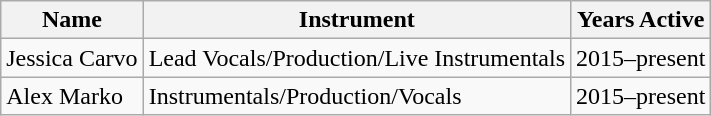<table class="wikitable">
<tr>
<th>Name</th>
<th>Instrument</th>
<th>Years Active</th>
</tr>
<tr>
<td>Jessica Carvo</td>
<td>Lead Vocals/Production/Live Instrumentals</td>
<td>2015–present</td>
</tr>
<tr>
<td>Alex Marko</td>
<td>Instrumentals/Production/Vocals</td>
<td>2015–present</td>
</tr>
</table>
